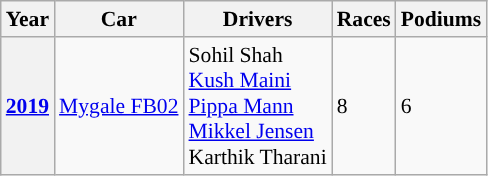<table class="wikitable" style="font-size: 90%;">
<tr>
<th>Year</th>
<th>Car</th>
<th>Drivers</th>
<th>Races</th>
<th>Podiums</th>
</tr>
<tr>
<th><a href='#'>2019</a></th>
<td><a href='#'>Mygale FB02</a></td>
<td> Sohil Shah<br> <a href='#'>Kush Maini</a><br> <a href='#'>Pippa Mann</a><br> <a href='#'>Mikkel Jensen</a><br> Karthik Tharani</td>
<td>8</td>
<td>6</td>
</tr>
</table>
